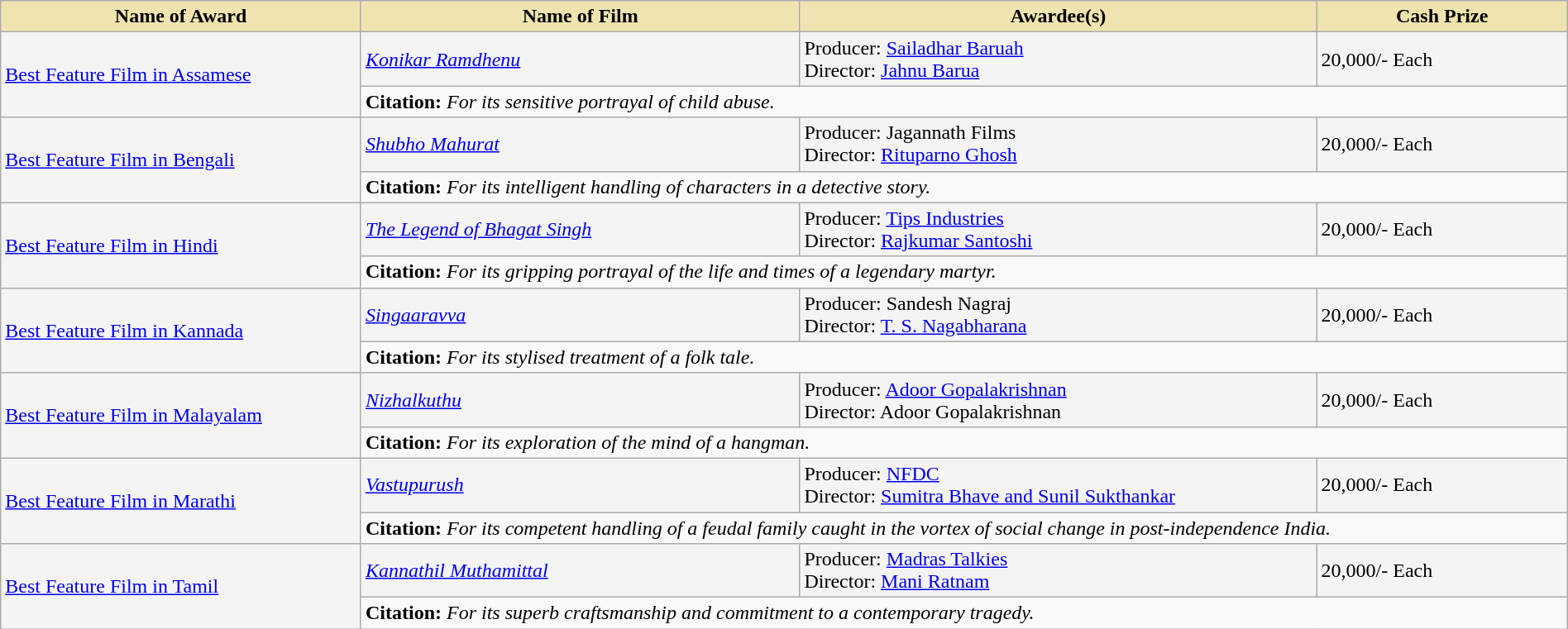<table class="wikitable" style="width:100%;">
<tr>
<th style="background-color:#EFE4B0;width:23%;">Name of Award</th>
<th style="background-color:#EFE4B0;width:28%;">Name of Film</th>
<th style="background-color:#EFE4B0;width:33%;">Awardee(s)</th>
<th style="background-color:#EFE4B0;width:16%;">Cash Prize</th>
</tr>
<tr style="background-color:#F4F4F4">
<td rowspan="2"><a href='#'>Best Feature Film in Assamese</a></td>
<td><em><a href='#'>Konikar Ramdhenu</a></em></td>
<td>Producer: <a href='#'>Sailadhar Baruah</a><br>Director: <a href='#'>Jahnu Barua</a></td>
<td> 20,000/- Each</td>
</tr>
<tr style="background-color:#F9F9F9">
<td colspan="3"><strong>Citation:</strong> <em>For its sensitive portrayal of child abuse.</em></td>
</tr>
<tr style="background-color:#F4F4F4">
<td rowspan="2"><a href='#'>Best Feature Film in Bengali</a></td>
<td><em><a href='#'>Shubho Mahurat</a></em></td>
<td>Producer: Jagannath Films<br>Director: <a href='#'>Rituparno Ghosh</a></td>
<td> 20,000/- Each</td>
</tr>
<tr style="background-color:#F9F9F9">
<td colspan="3"><strong>Citation:</strong> <em>For its intelligent handling of characters in a detective story.</em></td>
</tr>
<tr style="background-color:#F4F4F4">
<td rowspan="2"><a href='#'>Best Feature Film in Hindi</a></td>
<td><em><a href='#'>The Legend of Bhagat Singh</a></em></td>
<td>Producer: <a href='#'>Tips Industries</a><br>Director: <a href='#'>Rajkumar Santoshi</a></td>
<td> 20,000/- Each</td>
</tr>
<tr style="background-color:#F9F9F9">
<td colspan="3"><strong>Citation:</strong> <em>For its gripping portrayal of the life and times of a legendary martyr.</em></td>
</tr>
<tr style="background-color:#F4F4F4">
<td rowspan="2"><a href='#'>Best Feature Film in Kannada</a></td>
<td><em><a href='#'>Singaaravva</a></em></td>
<td>Producer: Sandesh Nagraj<br>Director: <a href='#'>T. S. Nagabharana</a></td>
<td> 20,000/- Each</td>
</tr>
<tr style="background-color:#F9F9F9">
<td colspan="3"><strong>Citation:</strong> <em>For its stylised treatment of a folk tale.</em></td>
</tr>
<tr style="background-color:#F4F4F4">
<td rowspan="2"><a href='#'>Best Feature Film in Malayalam</a></td>
<td><em><a href='#'>Nizhalkuthu</a></em></td>
<td>Producer: <a href='#'>Adoor Gopalakrishnan</a><br>Director: Adoor Gopalakrishnan</td>
<td> 20,000/- Each</td>
</tr>
<tr style="background-color:#F9F9F9">
<td colspan="3"><strong>Citation:</strong> <em>For its exploration of the mind of a hangman.</em></td>
</tr>
<tr style="background-color:#F4F4F4">
<td rowspan="2"><a href='#'>Best Feature Film in Marathi</a></td>
<td><em><a href='#'>Vastupurush</a></em></td>
<td>Producer: <a href='#'>NFDC</a><br>Director: <a href='#'>Sumitra Bhave and Sunil Sukthankar</a></td>
<td> 20,000/- Each</td>
</tr>
<tr style="background-color:#F9F9F9">
<td colspan="3"><strong>Citation:</strong> <em>For its competent handling of a feudal family caught in the vortex of social change in post-independence India.</em></td>
</tr>
<tr style="background-color:#F4F4F4">
<td rowspan="2"><a href='#'>Best Feature Film in Tamil</a></td>
<td><em><a href='#'>Kannathil Muthamittal</a></em></td>
<td>Producer: <a href='#'>Madras Talkies</a><br>Director: <a href='#'>Mani Ratnam</a></td>
<td> 20,000/- Each</td>
</tr>
<tr style="background-color:#F9F9F9">
<td colspan="3"><strong>Citation:</strong> <em>For its superb craftsmanship and commitment to a contemporary tragedy.</em></td>
</tr>
</table>
